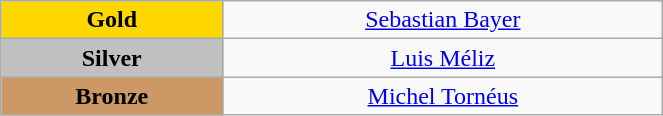<table class="wikitable" style=" text-align:center; " width="35%">
<tr>
<td bgcolor="gold"><strong>Gold</strong></td>
<td><a href='#'>Sebastian Bayer</a><br>  <small><em></em></small></td>
</tr>
<tr>
<td bgcolor="silver"><strong>Silver</strong></td>
<td><a href='#'>Luis Méliz</a><br>  <small><em></em></small></td>
</tr>
<tr>
<td bgcolor="CC9966"><strong>Bronze</strong></td>
<td><a href='#'>Michel Tornéus</a><br>  <small><em></em></small></td>
</tr>
</table>
